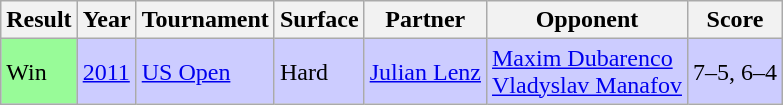<table class="wikitable">
<tr>
<th>Result</th>
<th>Year</th>
<th>Tournament</th>
<th>Surface</th>
<th>Partner</th>
<th>Opponent</th>
<th>Score</th>
</tr>
<tr bgcolor=ccccff>
<td bgcolor="98FB98">Win</td>
<td><a href='#'>2011</a></td>
<td><a href='#'>US Open</a></td>
<td>Hard</td>
<td> <a href='#'>Julian Lenz</a></td>
<td> <a href='#'>Maxim Dubarenco</a><br> <a href='#'>Vladyslav Manafov</a></td>
<td>7–5, 6–4</td>
</tr>
</table>
